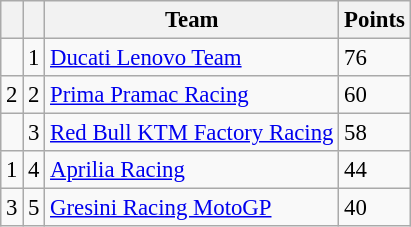<table class="wikitable" style="font-size: 95%;">
<tr>
<th></th>
<th></th>
<th>Team</th>
<th>Points</th>
</tr>
<tr>
<td></td>
<td align=center>1</td>
<td> <a href='#'>Ducati Lenovo Team</a></td>
<td align=left>76</td>
</tr>
<tr>
<td> 2</td>
<td align=center>2</td>
<td> <a href='#'>Prima Pramac Racing</a></td>
<td align=left>60</td>
</tr>
<tr>
<td></td>
<td align=center>3</td>
<td> <a href='#'>Red Bull KTM Factory Racing</a></td>
<td align=left>58</td>
</tr>
<tr>
<td> 1</td>
<td align=center>4</td>
<td> <a href='#'>Aprilia Racing</a></td>
<td align=left>44</td>
</tr>
<tr>
<td> 3</td>
<td align=center>5</td>
<td> <a href='#'>Gresini Racing MotoGP</a></td>
<td align=left>40</td>
</tr>
</table>
